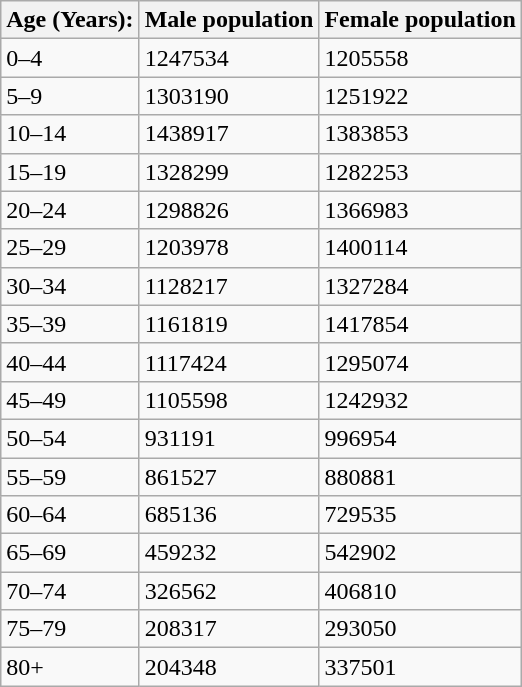<table class="wikitable">
<tr>
<th>Age (Years):</th>
<th>Male population</th>
<th>Female population</th>
</tr>
<tr>
<td>0–4</td>
<td>1247534</td>
<td>1205558</td>
</tr>
<tr>
<td>5–9</td>
<td>1303190</td>
<td>1251922</td>
</tr>
<tr>
<td>10–14</td>
<td>1438917</td>
<td>1383853</td>
</tr>
<tr>
<td>15–19</td>
<td>1328299</td>
<td>1282253</td>
</tr>
<tr>
<td>20–24</td>
<td>1298826</td>
<td>1366983</td>
</tr>
<tr>
<td>25–29</td>
<td>1203978</td>
<td>1400114</td>
</tr>
<tr>
<td>30–34</td>
<td>1128217</td>
<td>1327284</td>
</tr>
<tr>
<td>35–39</td>
<td>1161819</td>
<td>1417854</td>
</tr>
<tr>
<td>40–44</td>
<td>1117424</td>
<td>1295074</td>
</tr>
<tr>
<td>45–49</td>
<td>1105598</td>
<td>1242932</td>
</tr>
<tr>
<td>50–54</td>
<td>931191</td>
<td>996954</td>
</tr>
<tr>
<td>55–59</td>
<td>861527</td>
<td>880881</td>
</tr>
<tr>
<td>60–64</td>
<td>685136</td>
<td>729535</td>
</tr>
<tr>
<td>65–69</td>
<td>459232</td>
<td>542902</td>
</tr>
<tr>
<td>70–74</td>
<td>326562</td>
<td>406810</td>
</tr>
<tr>
<td>75–79</td>
<td>208317</td>
<td>293050</td>
</tr>
<tr>
<td>80+</td>
<td>204348</td>
<td>337501</td>
</tr>
</table>
